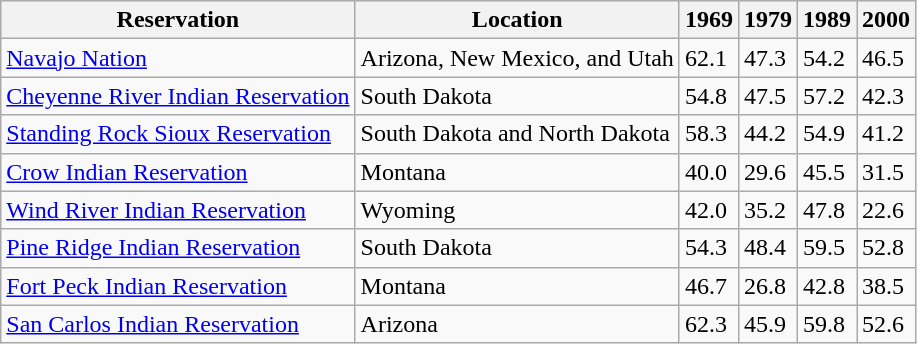<table class="wikitable sortable">
<tr>
<th>Reservation</th>
<th>Location</th>
<th>1969</th>
<th>1979</th>
<th>1989</th>
<th>2000</th>
</tr>
<tr>
<td><a href='#'>Navajo Nation</a></td>
<td>Arizona, New Mexico, and Utah</td>
<td>62.1</td>
<td>47.3</td>
<td>54.2</td>
<td>46.5</td>
</tr>
<tr>
<td><a href='#'>Cheyenne River Indian Reservation</a></td>
<td>South Dakota</td>
<td>54.8</td>
<td>47.5</td>
<td>57.2</td>
<td>42.3</td>
</tr>
<tr>
<td><a href='#'>Standing Rock Sioux Reservation</a></td>
<td>South Dakota and North Dakota</td>
<td>58.3</td>
<td>44.2</td>
<td>54.9</td>
<td>41.2</td>
</tr>
<tr>
<td><a href='#'>Crow Indian Reservation</a></td>
<td>Montana</td>
<td>40.0</td>
<td>29.6</td>
<td>45.5</td>
<td>31.5</td>
</tr>
<tr>
<td><a href='#'>Wind River Indian Reservation</a></td>
<td>Wyoming</td>
<td>42.0</td>
<td>35.2</td>
<td>47.8</td>
<td>22.6</td>
</tr>
<tr>
<td><a href='#'>Pine Ridge Indian Reservation</a></td>
<td>South Dakota</td>
<td>54.3</td>
<td>48.4</td>
<td>59.5</td>
<td>52.8</td>
</tr>
<tr>
<td><a href='#'>Fort Peck Indian Reservation</a></td>
<td>Montana</td>
<td>46.7</td>
<td>26.8</td>
<td>42.8</td>
<td>38.5</td>
</tr>
<tr>
<td><a href='#'>San Carlos Indian Reservation</a></td>
<td>Arizona</td>
<td>62.3</td>
<td>45.9</td>
<td>59.8</td>
<td>52.6</td>
</tr>
</table>
